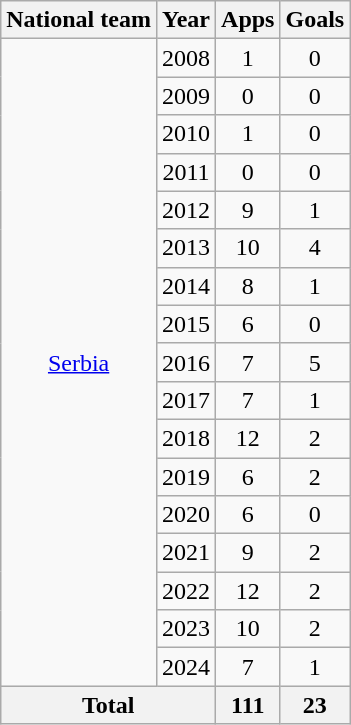<table class="wikitable" style="text-align:center">
<tr>
<th>National team</th>
<th>Year</th>
<th>Apps</th>
<th>Goals</th>
</tr>
<tr>
<td rowspan="17"><a href='#'>Serbia</a></td>
<td>2008</td>
<td>1</td>
<td>0</td>
</tr>
<tr>
<td>2009</td>
<td>0</td>
<td>0</td>
</tr>
<tr>
<td>2010</td>
<td>1</td>
<td>0</td>
</tr>
<tr>
<td>2011</td>
<td>0</td>
<td>0</td>
</tr>
<tr>
<td>2012</td>
<td>9</td>
<td>1</td>
</tr>
<tr>
<td>2013</td>
<td>10</td>
<td>4</td>
</tr>
<tr>
<td>2014</td>
<td>8</td>
<td>1</td>
</tr>
<tr>
<td>2015</td>
<td>6</td>
<td>0</td>
</tr>
<tr>
<td>2016</td>
<td>7</td>
<td>5</td>
</tr>
<tr>
<td>2017</td>
<td>7</td>
<td>1</td>
</tr>
<tr>
<td>2018</td>
<td>12</td>
<td>2</td>
</tr>
<tr>
<td>2019</td>
<td>6</td>
<td>2</td>
</tr>
<tr>
<td>2020</td>
<td>6</td>
<td>0</td>
</tr>
<tr>
<td>2021</td>
<td>9</td>
<td>2</td>
</tr>
<tr>
<td>2022</td>
<td>12</td>
<td>2</td>
</tr>
<tr>
<td>2023</td>
<td>10</td>
<td>2</td>
</tr>
<tr>
<td>2024</td>
<td>7</td>
<td>1</td>
</tr>
<tr>
<th colspan="2">Total</th>
<th>111</th>
<th>23</th>
</tr>
</table>
